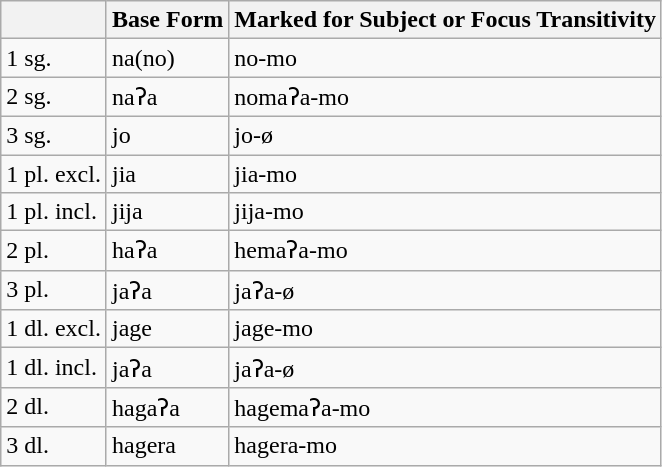<table class="wikitable">
<tr>
<th></th>
<th>Base Form</th>
<th>Marked for Subject or Focus Transitivity</th>
</tr>
<tr>
<td>1 sg.</td>
<td>na(no)</td>
<td>no-mo</td>
</tr>
<tr>
<td>2 sg.</td>
<td>naʔa</td>
<td>nomaʔa-mo</td>
</tr>
<tr>
<td>3 sg.</td>
<td>jo</td>
<td>jo-ø</td>
</tr>
<tr>
<td>1 pl. excl.</td>
<td>jia</td>
<td>jia-mo</td>
</tr>
<tr>
<td>1 pl. incl.</td>
<td>jija</td>
<td>jija-mo</td>
</tr>
<tr>
<td>2 pl.</td>
<td>haʔa</td>
<td>hemaʔa-mo</td>
</tr>
<tr>
<td>3 pl.</td>
<td>jaʔa</td>
<td>jaʔa-ø</td>
</tr>
<tr>
<td>1 dl. excl.</td>
<td>jage</td>
<td>jage-mo</td>
</tr>
<tr>
<td>1 dl. incl.</td>
<td>jaʔa</td>
<td>jaʔa-ø</td>
</tr>
<tr>
<td>2 dl.</td>
<td>hagaʔa</td>
<td>hagemaʔa-mo</td>
</tr>
<tr>
<td>3 dl.</td>
<td>hagera</td>
<td>hagera-mo</td>
</tr>
</table>
